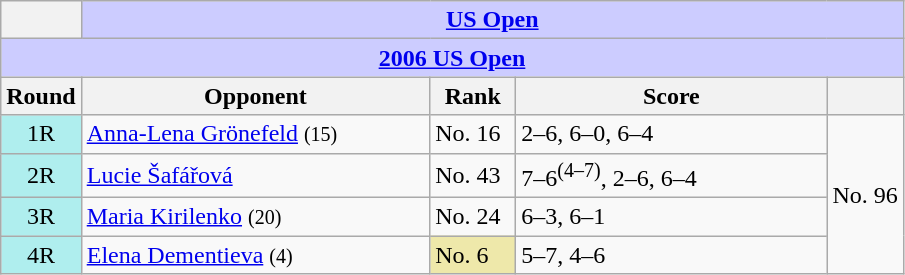<table class="wikitable collapsible collapsed">
<tr>
<th></th>
<th colspan=4 style="background:#ccf;"><a href='#'>US Open</a></th>
</tr>
<tr>
<th colspan=5 style="background:#ccf;"><a href='#'>2006 US Open</a></th>
</tr>
<tr>
<th>Round</th>
<th width=225>Opponent</th>
<th width=50>Rank</th>
<th width=200>Score</th>
<th></th>
</tr>
<tr>
<td style="text-align:center; background:#afeeee;">1R</td>
<td> <a href='#'>Anna-Lena Grönefeld</a> <small>(15)</small></td>
<td>No. 16</td>
<td>2–6, 6–0, 6–4</td>
<td rowspan=4>No. 96</td>
</tr>
<tr>
<td style="text-align:center; background:#afeeee;">2R</td>
<td> <a href='#'>Lucie Šafářová</a></td>
<td>No. 43</td>
<td>7–6<sup>(4–7)</sup>, 2–6, 6–4</td>
</tr>
<tr>
<td style="text-align:center; background:#afeeee;">3R</td>
<td> <a href='#'>Maria Kirilenko</a> <small>(20)</small></td>
<td>No. 24</td>
<td>6–3, 6–1</td>
</tr>
<tr>
<td style="text-align:center; background:#afeeee;">4R</td>
<td> <a href='#'>Elena Dementieva</a> <small>(4)</small></td>
<td bgcolor=eee8aa>No. 6</td>
<td>5–7, 4–6</td>
</tr>
</table>
